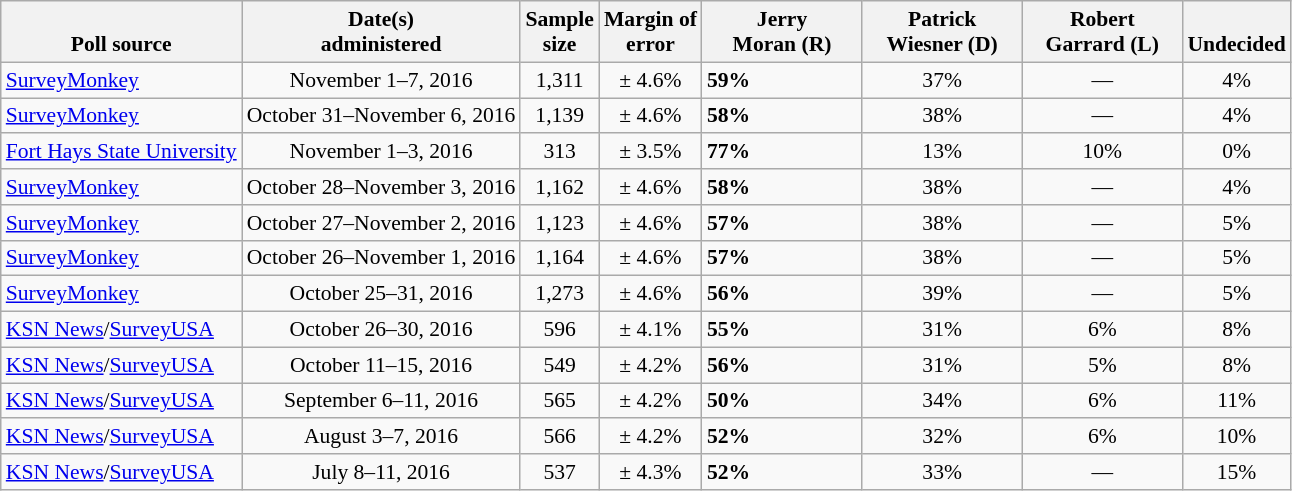<table class="wikitable" style="font-size:90%;">
<tr valign= bottom>
<th>Poll source</th>
<th>Date(s)<br>administered</th>
<th>Sample<br>size</th>
<th>Margin of<br>error</th>
<th style="width:100px;">Jerry<br>Moran (R)</th>
<th style="width:100px;">Patrick<br>Wiesner (D)</th>
<th style="width:100px;">Robert<br>Garrard (L)</th>
<th style="width:40px;">Undecided</th>
</tr>
<tr>
<td><a href='#'>SurveyMonkey</a></td>
<td align=center>November 1–7, 2016</td>
<td align=center>1,311</td>
<td align=center>± 4.6%</td>
<td><strong>59%</strong></td>
<td align=center>37%</td>
<td align=center>—</td>
<td align=center>4%</td>
</tr>
<tr>
<td><a href='#'>SurveyMonkey</a></td>
<td align=center>October 31–November 6, 2016</td>
<td align=center>1,139</td>
<td align=center>± 4.6%</td>
<td><strong>58%</strong></td>
<td align=center>38%</td>
<td align=center>—</td>
<td align=center>4%</td>
</tr>
<tr>
<td><a href='#'>Fort Hays State University</a></td>
<td align=center>November 1–3, 2016</td>
<td align=center>313</td>
<td align=center>± 3.5%</td>
<td><strong>77%</strong></td>
<td align=center>13%</td>
<td align=center>10%</td>
<td align=center>0%</td>
</tr>
<tr>
<td><a href='#'>SurveyMonkey</a></td>
<td align=center>October 28–November 3, 2016</td>
<td align=center>1,162</td>
<td align=center>± 4.6%</td>
<td><strong>58%</strong></td>
<td align=center>38%</td>
<td align=center>—</td>
<td align=center>4%</td>
</tr>
<tr>
<td><a href='#'>SurveyMonkey</a></td>
<td align=center>October 27–November 2, 2016</td>
<td align=center>1,123</td>
<td align=center>± 4.6%</td>
<td><strong>57%</strong></td>
<td align=center>38%</td>
<td align=center>—</td>
<td align=center>5%</td>
</tr>
<tr>
<td><a href='#'>SurveyMonkey</a></td>
<td align=center>October 26–November 1, 2016</td>
<td align=center>1,164</td>
<td align=center>± 4.6%</td>
<td><strong>57%</strong></td>
<td align=center>38%</td>
<td align=center>—</td>
<td align=center>5%</td>
</tr>
<tr>
<td><a href='#'>SurveyMonkey</a></td>
<td align=center>October 25–31, 2016</td>
<td align=center>1,273</td>
<td align=center>± 4.6%</td>
<td><strong>56%</strong></td>
<td align=center>39%</td>
<td align=center>—</td>
<td align=center>5%</td>
</tr>
<tr>
<td><a href='#'>KSN News</a>/<a href='#'>SurveyUSA</a></td>
<td align=center>October 26–30, 2016</td>
<td align=center>596</td>
<td align=center>± 4.1%</td>
<td><strong>55%</strong></td>
<td align=center>31%</td>
<td align=center>6%</td>
<td align=center>8%</td>
</tr>
<tr>
<td><a href='#'>KSN News</a>/<a href='#'>SurveyUSA</a></td>
<td align=center>October 11–15, 2016</td>
<td align=center>549</td>
<td align=center>± 4.2%</td>
<td><strong>56%</strong></td>
<td align=center>31%</td>
<td align=center>5%</td>
<td align=center>8%</td>
</tr>
<tr>
<td><a href='#'>KSN News</a>/<a href='#'>SurveyUSA</a></td>
<td align=center>September 6–11, 2016</td>
<td align=center>565</td>
<td align=center>± 4.2%</td>
<td><strong>50%</strong></td>
<td align=center>34%</td>
<td align=center>6%</td>
<td align=center>11%</td>
</tr>
<tr>
<td><a href='#'>KSN News</a>/<a href='#'>SurveyUSA</a></td>
<td align=center>August 3–7, 2016</td>
<td align=center>566</td>
<td align=center>± 4.2%</td>
<td><strong>52%</strong></td>
<td align=center>32%</td>
<td align=center>6%</td>
<td align=center>10%</td>
</tr>
<tr>
<td><a href='#'>KSN News</a>/<a href='#'>SurveyUSA</a></td>
<td align=center>July 8–11, 2016</td>
<td align=center>537</td>
<td align=center>± 4.3%</td>
<td><strong>52%</strong></td>
<td align=center>33%</td>
<td align=center>—</td>
<td align=center>15%</td>
</tr>
</table>
